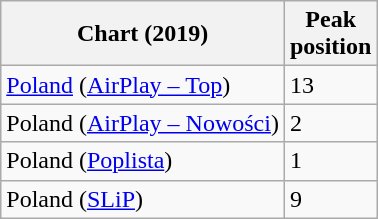<table class="wikitable sortable plainrowheaders">
<tr>
<th scope="col">Chart (2019)</th>
<th scope="col">Peak<br>position</th>
</tr>
<tr>
<td><a href='#'>Poland</a> (<a href='#'>AirPlay – Top</a>)</td>
<td>13</td>
</tr>
<tr>
<td>Poland (<a href='#'>AirPlay – Nowości</a>)</td>
<td>2</td>
</tr>
<tr>
<td>Poland (<a href='#'>Poplista</a>)</td>
<td>1</td>
</tr>
<tr>
<td>Poland (<a href='#'>SLiP</a>)</td>
<td>9</td>
</tr>
</table>
